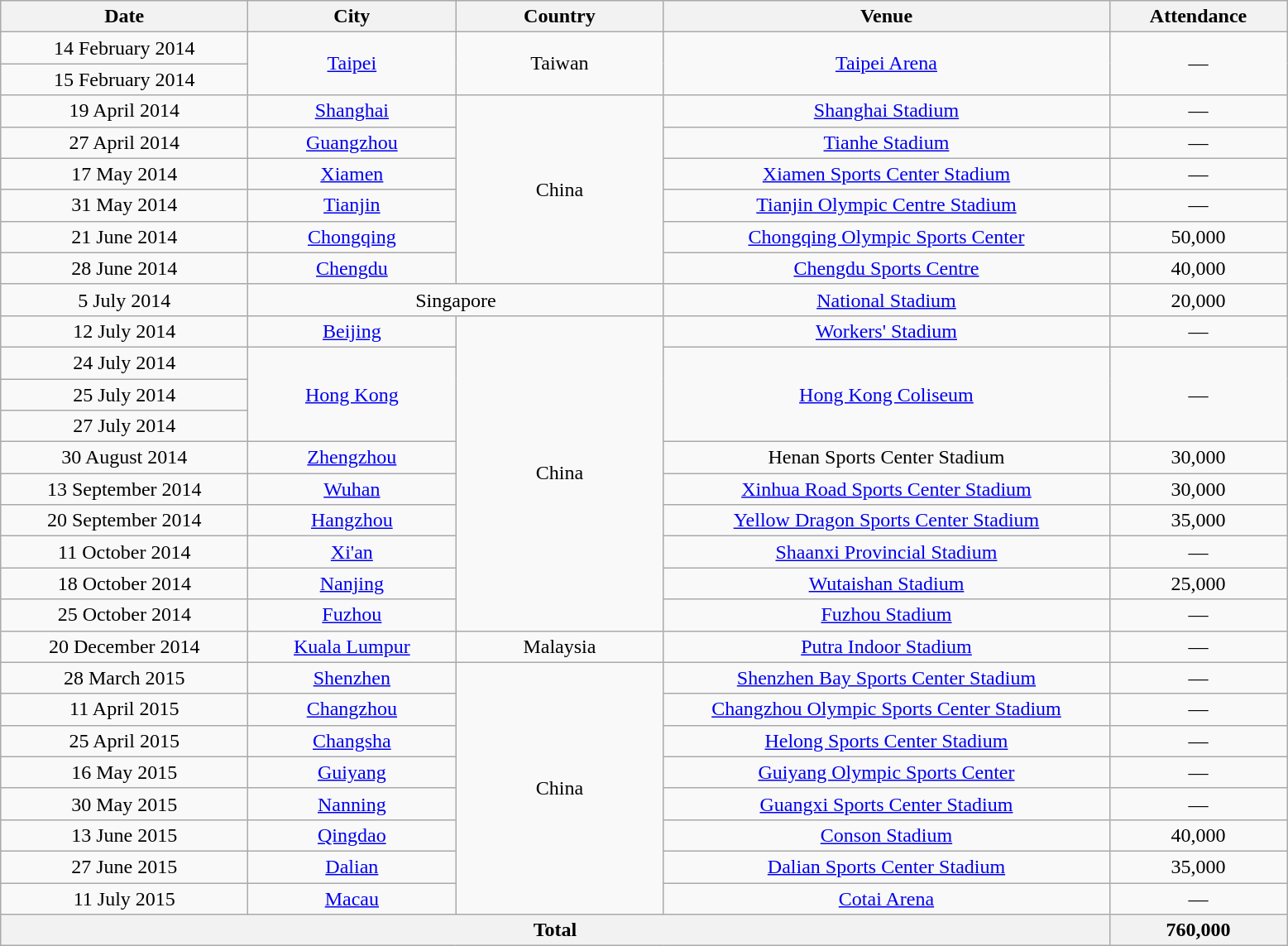<table class="wikitable" style="text-align:center;">
<tr>
<th scope="col" style="width:12em">Date</th>
<th scope="col" style="width:10em">City</th>
<th scope="col" style="width:10em">Country</th>
<th scope="col" style="width:22em">Venue</th>
<th scope="col" style="width:8.5em;">Attendance</th>
</tr>
<tr>
<td>14 February 2014</td>
<td rowspan="2"><a href='#'>Taipei</a></td>
<td rowspan="2">Taiwan</td>
<td rowspan="2"><a href='#'>Taipei Arena</a></td>
<td rowspan="2">—</td>
</tr>
<tr>
<td>15 February 2014</td>
</tr>
<tr>
<td>19 April 2014</td>
<td><a href='#'>Shanghai</a></td>
<td rowspan="6">China</td>
<td><a href='#'>Shanghai Stadium</a></td>
<td>—</td>
</tr>
<tr>
<td>27 April 2014</td>
<td><a href='#'>Guangzhou</a></td>
<td><a href='#'>Tianhe Stadium</a></td>
<td>—</td>
</tr>
<tr>
<td>17 May 2014</td>
<td><a href='#'>Xiamen</a></td>
<td><a href='#'>Xiamen Sports Center Stadium</a></td>
<td>—</td>
</tr>
<tr>
<td>31 May 2014</td>
<td><a href='#'>Tianjin</a></td>
<td><a href='#'>Tianjin Olympic Centre Stadium</a></td>
<td>—</td>
</tr>
<tr>
<td>21 June 2014</td>
<td><a href='#'>Chongqing</a></td>
<td><a href='#'>Chongqing Olympic Sports Center</a></td>
<td>50,000</td>
</tr>
<tr>
<td>28 June 2014</td>
<td><a href='#'>Chengdu</a></td>
<td><a href='#'>Chengdu Sports Centre</a></td>
<td>40,000</td>
</tr>
<tr>
<td>5 July 2014</td>
<td colspan="2">Singapore</td>
<td><a href='#'>National Stadium</a></td>
<td>20,000</td>
</tr>
<tr>
<td>12 July 2014</td>
<td><a href='#'>Beijing</a></td>
<td rowspan="10">China</td>
<td><a href='#'>Workers' Stadium</a></td>
<td>—</td>
</tr>
<tr>
<td>24 July 2014</td>
<td rowspan="3"><a href='#'>Hong Kong</a></td>
<td rowspan="3"><a href='#'>Hong Kong Coliseum</a></td>
<td rowspan="3">—</td>
</tr>
<tr>
<td>25 July 2014</td>
</tr>
<tr>
<td>27 July 2014</td>
</tr>
<tr>
<td>30 August 2014</td>
<td><a href='#'>Zhengzhou</a></td>
<td>Henan Sports Center Stadium</td>
<td>30,000</td>
</tr>
<tr>
<td>13 September 2014</td>
<td><a href='#'>Wuhan</a></td>
<td><a href='#'>Xinhua Road Sports Center Stadium</a></td>
<td>30,000</td>
</tr>
<tr>
<td>20 September 2014</td>
<td><a href='#'>Hangzhou</a></td>
<td><a href='#'>Yellow Dragon Sports Center Stadium</a></td>
<td>35,000</td>
</tr>
<tr>
<td>11 October 2014</td>
<td><a href='#'>Xi'an</a></td>
<td><a href='#'>Shaanxi Provincial Stadium</a></td>
<td>—</td>
</tr>
<tr>
<td>18 October 2014</td>
<td><a href='#'>Nanjing</a></td>
<td><a href='#'>Wutaishan Stadium</a></td>
<td>25,000</td>
</tr>
<tr>
<td>25 October 2014</td>
<td><a href='#'>Fuzhou</a></td>
<td><a href='#'>Fuzhou Stadium</a></td>
<td>—</td>
</tr>
<tr>
<td>20 December 2014</td>
<td><a href='#'>Kuala Lumpur</a></td>
<td>Malaysia</td>
<td><a href='#'>Putra Indoor Stadium</a></td>
<td>—</td>
</tr>
<tr>
<td>28 March 2015</td>
<td><a href='#'>Shenzhen</a></td>
<td rowspan="8">China</td>
<td><a href='#'>Shenzhen Bay Sports Center Stadium</a></td>
<td>—</td>
</tr>
<tr>
<td>11 April 2015</td>
<td><a href='#'>Changzhou</a></td>
<td><a href='#'>Changzhou Olympic Sports Center Stadium</a></td>
<td>—</td>
</tr>
<tr>
<td>25 April 2015</td>
<td><a href='#'>Changsha</a></td>
<td><a href='#'>Helong Sports Center Stadium</a></td>
<td>—</td>
</tr>
<tr>
<td>16 May 2015</td>
<td><a href='#'>Guiyang</a></td>
<td><a href='#'>Guiyang Olympic Sports Center</a></td>
<td>—</td>
</tr>
<tr>
<td>30 May 2015</td>
<td><a href='#'>Nanning</a></td>
<td><a href='#'>Guangxi Sports Center Stadium</a></td>
<td>—</td>
</tr>
<tr>
<td>13 June 2015</td>
<td><a href='#'>Qingdao</a></td>
<td><a href='#'>Conson Stadium</a></td>
<td>40,000</td>
</tr>
<tr>
<td>27 June 2015</td>
<td><a href='#'>Dalian</a></td>
<td><a href='#'>Dalian Sports Center Stadium</a></td>
<td>35,000</td>
</tr>
<tr>
<td>11 July 2015</td>
<td><a href='#'>Macau</a></td>
<td><a href='#'>Cotai Arena</a></td>
<td>—</td>
</tr>
<tr>
<th colspan="4">Total</th>
<th>760,000</th>
</tr>
</table>
